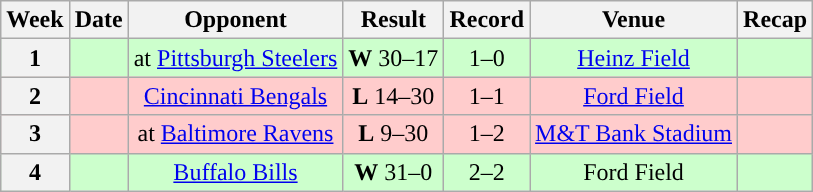<table class="wikitable" style="text-align:center">
<tr>
<th>Week</th>
<th>Date</th>
<th>Opponent</th>
<th>Result</th>
<th>Record</th>
<th>Venue</th>
<th>Recap</th>
</tr>
<tr style="background:#cfc">
<th>1</th>
<td></td>
<td>at <a href='#'>Pittsburgh Steelers</a></td>
<td><strong>W</strong> 30–17</td>
<td>1–0</td>
<td><a href='#'>Heinz Field</a></td>
<td></td>
</tr>
<tr style="background:#fcc">
<th>2</th>
<td></td>
<td><a href='#'>Cincinnati Bengals</a></td>
<td><strong>L</strong> 14–30</td>
<td>1–1</td>
<td><a href='#'>Ford Field</a></td>
<td></td>
</tr>
<tr style="background:#fcc">
<th>3</th>
<td></td>
<td>at <a href='#'>Baltimore Ravens</a></td>
<td><strong>L</strong> 9–30</td>
<td>1–2</td>
<td><a href='#'>M&T Bank Stadium</a></td>
<td></td>
</tr>
<tr style="background:#cfc">
<th>4</th>
<td></td>
<td><a href='#'>Buffalo Bills</a></td>
<td><strong>W</strong> 31–0</td>
<td>2–2</td>
<td>Ford Field</td>
<td></td>
</tr>
</table>
